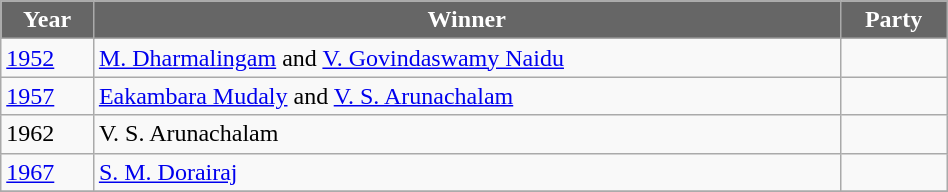<table class="wikitable sortable" width="50%">
<tr>
<th style="background-color:#666666; color:white">Year</th>
<th style="background-color:#666666; color:white">Winner</th>
<th style="background-color:#666666; color:white" colspan="2">Party</th>
</tr>
<tr>
<td><a href='#'>1952</a></td>
<td><a href='#'>M. Dharmalingam</a> and <a href='#'>V. Govindaswamy Naidu</a></td>
<td></td>
</tr>
<tr>
<td><a href='#'>1957</a></td>
<td><a href='#'>Eakambara Mudaly</a> and <a href='#'>V. S. Arunachalam</a></td>
<td></td>
</tr>
<tr>
<td>1962</td>
<td>V. S. Arunachalam</td>
<td></td>
</tr>
<tr>
<td><a href='#'>1967</a></td>
<td><a href='#'>S. M. Dorairaj</a></td>
<td></td>
</tr>
<tr>
</tr>
</table>
